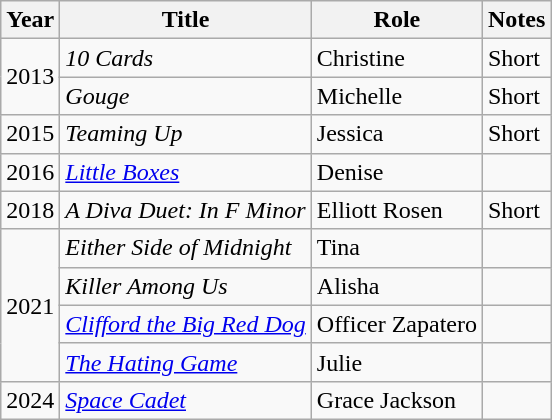<table class="wikitable sortable">
<tr>
<th>Year</th>
<th>Title</th>
<th>Role</th>
<th>Notes</th>
</tr>
<tr>
<td rowspan="2">2013</td>
<td><em>10 Cards</em></td>
<td>Christine</td>
<td>Short</td>
</tr>
<tr>
<td><em>Gouge</em></td>
<td>Michelle</td>
<td>Short</td>
</tr>
<tr>
<td>2015</td>
<td><em>Teaming Up</em></td>
<td>Jessica</td>
<td>Short</td>
</tr>
<tr>
<td>2016</td>
<td><em><a href='#'>Little Boxes</a></em></td>
<td>Denise</td>
<td></td>
</tr>
<tr>
<td>2018</td>
<td><em>A Diva Duet: In F Minor</em></td>
<td>Elliott Rosen</td>
<td>Short</td>
</tr>
<tr>
<td rowspan="4">2021</td>
<td><em>Either Side of Midnight</em></td>
<td>Tina</td>
<td></td>
</tr>
<tr>
<td><em>Killer Among Us</em></td>
<td>Alisha</td>
<td></td>
</tr>
<tr>
<td><em><a href='#'>Clifford the Big Red Dog</a></em></td>
<td>Officer Zapatero</td>
<td></td>
</tr>
<tr>
<td><em><a href='#'>The Hating Game</a></em></td>
<td>Julie</td>
<td></td>
</tr>
<tr>
<td>2024</td>
<td><em><a href='#'>Space Cadet</a></em></td>
<td>Grace Jackson</td>
<td></td>
</tr>
</table>
